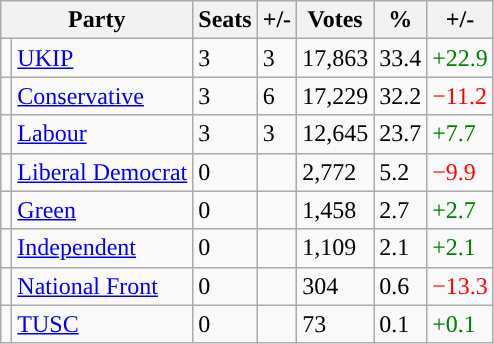<table class="wikitable">
<tr>
<th colspan="2">Party</th>
<th>Seats</th>
<th>+/-</th>
<th>Votes</th>
<th>%</th>
<th>+/-</th>
</tr>
<tr>
<td style="background-color: "></td>
<td><a href='#'>UKIP</a></td>
<td>3</td>
<td> 3</td>
<td>17,863</td>
<td>33.4</td>
<td style="color:green">+22.9</td>
</tr>
<tr>
<td style="background-color: "></td>
<td><a href='#'>Conservative</a></td>
<td>3</td>
<td> 6</td>
<td>17,229</td>
<td>32.2</td>
<td style="color:red">−11.2</td>
</tr>
<tr>
<td style="background-color: "></td>
<td><a href='#'>Labour</a></td>
<td>3</td>
<td> 3</td>
<td>12,645</td>
<td>23.7</td>
<td style="color:green">+7.7</td>
</tr>
<tr>
<td style="background-color: "></td>
<td><a href='#'>Liberal Democrat</a></td>
<td>0</td>
<td></td>
<td>2,772</td>
<td>5.2</td>
<td style="color:red">−9.9</td>
</tr>
<tr>
<td style="background-color: "></td>
<td><a href='#'>Green</a></td>
<td>0</td>
<td></td>
<td>1,458</td>
<td>2.7</td>
<td style="color:green">+2.7</td>
</tr>
<tr>
<td style="background-color: "></td>
<td><a href='#'>Independent</a></td>
<td>0</td>
<td></td>
<td>1,109</td>
<td>2.1</td>
<td style="color:green">+2.1</td>
</tr>
<tr>
<td style="background-color: "></td>
<td><a href='#'>National Front</a></td>
<td>0</td>
<td></td>
<td>304</td>
<td>0.6</td>
<td style="color:red">−13.3</td>
</tr>
<tr>
<td style="background-color: "></td>
<td><a href='#'>TUSC</a></td>
<td>0</td>
<td></td>
<td>73</td>
<td>0.1</td>
<td style="color:green">+0.1</td>
</tr>
</table>
